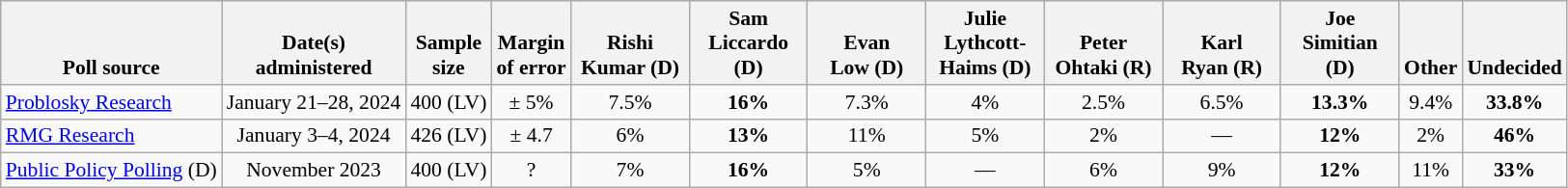<table class="wikitable" style="font-size:90%;text-align:center;">
<tr valign=bottom>
<th>Poll source</th>
<th>Date(s)<br>administered</th>
<th>Sample<br>size</th>
<th>Margin<br><span>of error</span></th>
<th style="width:75px;">Rishi<br>Kumar (D)</th>
<th style="width:75px;">Sam<br>Liccardo (D)</th>
<th style="width:75px;">Evan<br>Low (D)</th>
<th style="width:75px;"><span>Julie Lythcott-</span><br>Haims (D)</th>
<th style="width:75px;">Peter<br>Ohtaki (R)</th>
<th style="width:75px;">Karl<br>Ryan (R)</th>
<th style="width:75px;">Joe<br>Simitian (D)</th>
<th>Other</th>
<th>Undecided</th>
</tr>
<tr>
<td style="text-align:left;"><a href='#'>Problosky Research</a></td>
<td>January 21–28, 2024</td>
<td>400 (LV)</td>
<td>± 5%</td>
<td>7.5%</td>
<td><strong>16%</strong></td>
<td>7.3%</td>
<td>4%</td>
<td>2.5%</td>
<td>6.5%</td>
<td><strong>13.3%</strong></td>
<td>9.4%</td>
<td><strong>33.8%</strong></td>
</tr>
<tr>
<td style="text-align:left;"><a href='#'>RMG Research</a></td>
<td>January 3–4, 2024</td>
<td>426 (LV)</td>
<td>± 4.7</td>
<td>6%</td>
<td><strong>13%</strong></td>
<td>11%</td>
<td>5%</td>
<td>2%</td>
<td>—</td>
<td><strong>12%</strong></td>
<td>2%</td>
<td><strong>46%</strong></td>
</tr>
<tr>
<td style="text-align:left;"><a href='#'>Public Policy Polling</a> (D)</td>
<td>November 2023</td>
<td>400 (LV)</td>
<td>?</td>
<td>7%</td>
<td><strong>16%</strong></td>
<td>5%</td>
<td>—</td>
<td>6%</td>
<td>9%</td>
<td><strong>12%</strong></td>
<td>11%</td>
<td><strong>33%</strong></td>
</tr>
</table>
